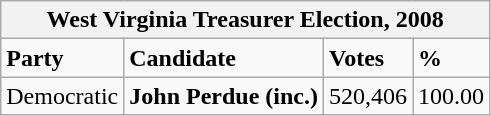<table class="wikitable">
<tr>
<th colspan="4">West Virginia Treasurer Election, 2008</th>
</tr>
<tr>
<td><strong>Party</strong></td>
<td><strong>Candidate</strong></td>
<td><strong>Votes</strong></td>
<td><strong>%</strong></td>
</tr>
<tr>
<td>Democratic</td>
<td><strong>John Perdue (inc.)</strong></td>
<td>520,406</td>
<td>100.00</td>
</tr>
</table>
